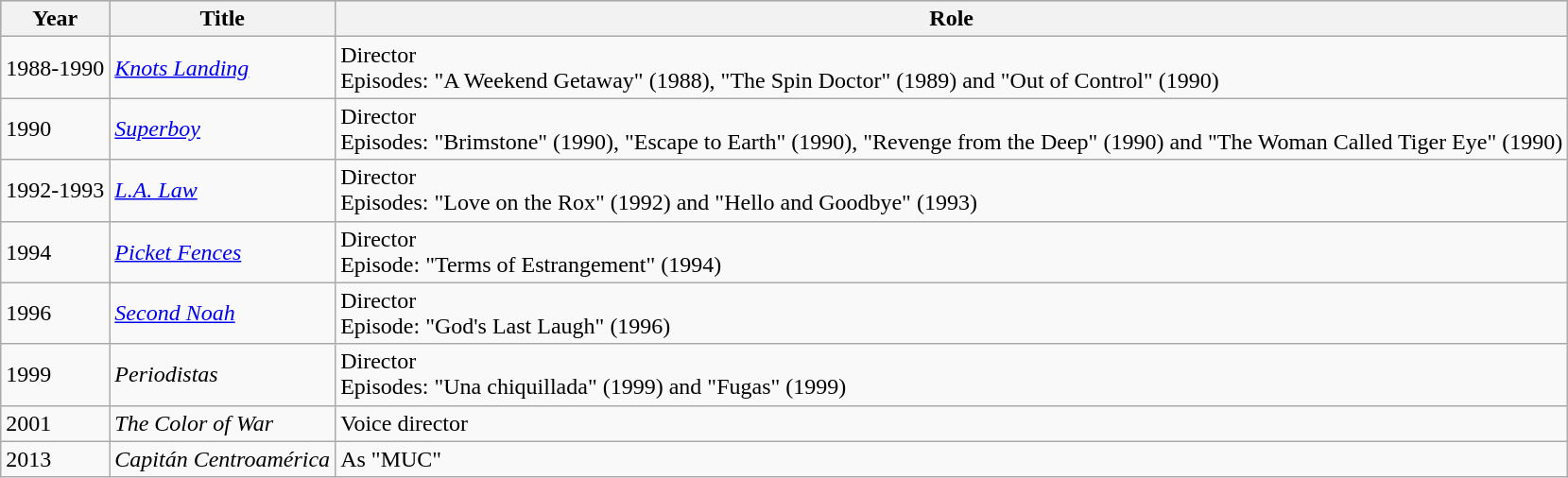<table class="wikitable">
<tr style="background:#b0c4de; text-align:center;">
<th scope="col">Year</th>
<th scope="col">Title</th>
<th scope="col">Role</th>
</tr>
<tr>
<td>1988-1990</td>
<td><em><a href='#'>Knots Landing</a></em></td>
<td>Director<br>Episodes: "A Weekend Getaway" (1988), "The Spin Doctor" (1989) and "Out of Control" (1990)</td>
</tr>
<tr>
<td>1990</td>
<td><em><a href='#'>Superboy</a></em></td>
<td>Director<br>Episodes: "Brimstone" (1990), "Escape to Earth" (1990), "Revenge from the Deep" (1990) and "The Woman Called Tiger Eye" (1990)</td>
</tr>
<tr>
<td>1992-1993</td>
<td><em><a href='#'>L.A. Law</a></em></td>
<td>Director<br>Episodes: "Love on the Rox" (1992) and "Hello and Goodbye" (1993)</td>
</tr>
<tr>
<td>1994</td>
<td><em><a href='#'>Picket Fences</a></em></td>
<td>Director<br>Episode: "Terms of Estrangement" (1994)</td>
</tr>
<tr>
<td>1996</td>
<td><em><a href='#'>Second Noah</a></em></td>
<td>Director<br>Episode: "God's Last Laugh" (1996)</td>
</tr>
<tr>
<td>1999</td>
<td><em>Periodistas</em></td>
<td>Director<br>Episodes: "Una chiquillada" (1999) and "Fugas" (1999)</td>
</tr>
<tr>
<td>2001</td>
<td><em>The Color of War</em></td>
<td>Voice director</td>
</tr>
<tr>
<td>2013</td>
<td><em>Capitán Centroamérica</em></td>
<td>As "MUC"</td>
</tr>
</table>
